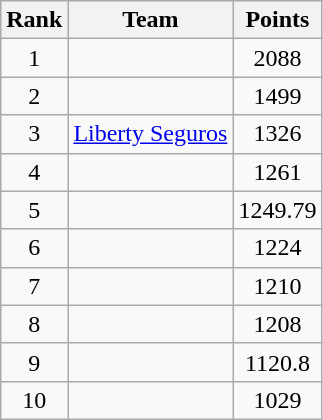<table class="wikitable sortable">
<tr>
<th>Rank</th>
<th>Team</th>
<th>Points</th>
</tr>
<tr>
<td align=center>1</td>
<td></td>
<td align=center>2088</td>
</tr>
<tr>
<td align=center>2</td>
<td></td>
<td align=center>1499</td>
</tr>
<tr>
<td align=center>3</td>
<td><a href='#'>Liberty Seguros</a></td>
<td align=center>1326</td>
</tr>
<tr>
<td align=center>4</td>
<td></td>
<td align=center>1261</td>
</tr>
<tr>
<td align=center>5</td>
<td></td>
<td align=center>1249.79</td>
</tr>
<tr>
<td align=center>6</td>
<td></td>
<td align=center>1224</td>
</tr>
<tr>
<td align=center>7</td>
<td></td>
<td align=center>1210</td>
</tr>
<tr>
<td align=center>8</td>
<td></td>
<td align=center>1208</td>
</tr>
<tr>
<td align=center>9</td>
<td></td>
<td align=center>1120.8</td>
</tr>
<tr>
<td align=center>10</td>
<td></td>
<td align=center>1029</td>
</tr>
</table>
